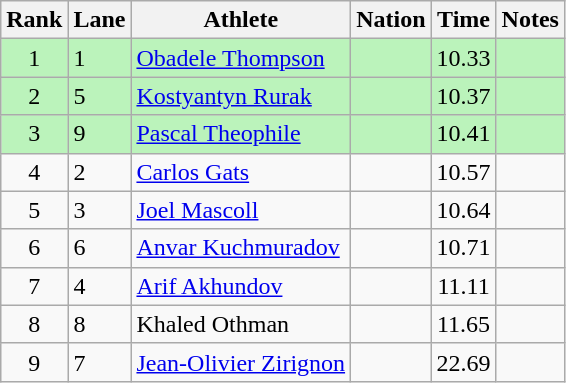<table class="wikitable sortable">
<tr>
<th>Rank</th>
<th>Lane</th>
<th>Athlete</th>
<th>Nation</th>
<th>Time</th>
<th>Notes</th>
</tr>
<tr style="background:#bbf3bb;">
<td align="center">1</td>
<td>1</td>
<td><a href='#'>Obadele Thompson</a></td>
<td></td>
<td align="center">10.33</td>
<td align=center></td>
</tr>
<tr style="background:#bbf3bb;">
<td align="center">2</td>
<td>5</td>
<td><a href='#'>Kostyantyn Rurak</a></td>
<td></td>
<td align="center">10.37</td>
<td align=center></td>
</tr>
<tr style="background:#bbf3bb;">
<td align="center">3</td>
<td>9</td>
<td><a href='#'>Pascal Theophile</a></td>
<td></td>
<td align="center">10.41</td>
<td align=center></td>
</tr>
<tr>
<td align="center">4</td>
<td>2</td>
<td><a href='#'>Carlos Gats</a></td>
<td></td>
<td align="center">10.57</td>
<td></td>
</tr>
<tr>
<td align="center">5</td>
<td>3</td>
<td><a href='#'>Joel Mascoll</a></td>
<td></td>
<td align="center">10.64</td>
<td></td>
</tr>
<tr>
<td align="center">6</td>
<td>6</td>
<td><a href='#'>Anvar Kuchmuradov</a></td>
<td></td>
<td align="center">10.71</td>
<td></td>
</tr>
<tr>
<td align="center">7</td>
<td>4</td>
<td><a href='#'>Arif Akhundov</a></td>
<td></td>
<td align="center">11.11</td>
<td></td>
</tr>
<tr>
<td align="center">8</td>
<td>8</td>
<td>Khaled Othman</td>
<td></td>
<td align="center">11.65</td>
<td></td>
</tr>
<tr>
<td align="center">9</td>
<td>7</td>
<td><a href='#'>Jean-Olivier Zirignon</a></td>
<td></td>
<td align="center">22.69</td>
<td></td>
</tr>
</table>
